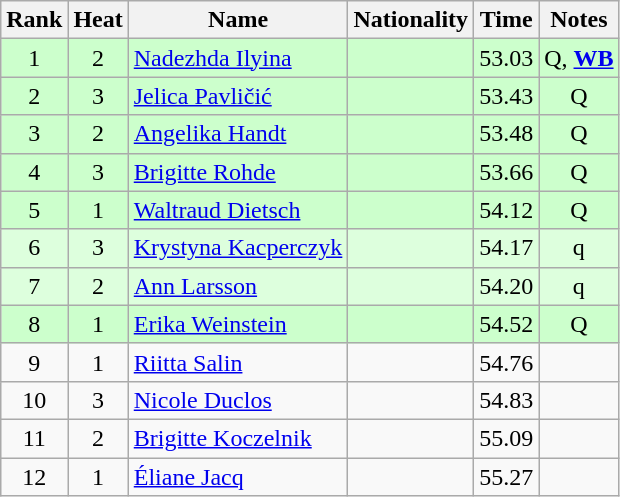<table class="wikitable sortable" style="text-align:center">
<tr>
<th>Rank</th>
<th>Heat</th>
<th>Name</th>
<th>Nationality</th>
<th>Time</th>
<th>Notes</th>
</tr>
<tr bgcolor=ccffcc>
<td>1</td>
<td>2</td>
<td align="left"><a href='#'>Nadezhda Ilyina</a></td>
<td align=left></td>
<td>53.03</td>
<td>Q, <strong><a href='#'>WB</a></strong></td>
</tr>
<tr bgcolor=ccffcc>
<td>2</td>
<td>3</td>
<td align="left"><a href='#'>Jelica Pavličić</a></td>
<td align=left></td>
<td>53.43</td>
<td>Q</td>
</tr>
<tr bgcolor=ccffcc>
<td>3</td>
<td>2</td>
<td align="left"><a href='#'>Angelika Handt</a></td>
<td align=left></td>
<td>53.48</td>
<td>Q</td>
</tr>
<tr bgcolor=ccffcc>
<td>4</td>
<td>3</td>
<td align="left"><a href='#'>Brigitte Rohde</a></td>
<td align=left></td>
<td>53.66</td>
<td>Q</td>
</tr>
<tr bgcolor=ccffcc>
<td>5</td>
<td>1</td>
<td align="left"><a href='#'>Waltraud Dietsch</a></td>
<td align=left></td>
<td>54.12</td>
<td>Q</td>
</tr>
<tr bgcolor=ddffdd>
<td>6</td>
<td>3</td>
<td align="left"><a href='#'>Krystyna Kacperczyk</a></td>
<td align=left></td>
<td>54.17</td>
<td>q</td>
</tr>
<tr bgcolor=ddffdd>
<td>7</td>
<td>2</td>
<td align="left"><a href='#'>Ann Larsson</a></td>
<td align=left></td>
<td>54.20</td>
<td>q</td>
</tr>
<tr bgcolor=ccffcc>
<td>8</td>
<td>1</td>
<td align="left"><a href='#'>Erika Weinstein</a></td>
<td align=left></td>
<td>54.52</td>
<td>Q</td>
</tr>
<tr>
<td>9</td>
<td>1</td>
<td align="left"><a href='#'>Riitta Salin</a></td>
<td align=left></td>
<td>54.76</td>
<td></td>
</tr>
<tr>
<td>10</td>
<td>3</td>
<td align="left"><a href='#'>Nicole Duclos</a></td>
<td align=left></td>
<td>54.83</td>
<td></td>
</tr>
<tr>
<td>11</td>
<td>2</td>
<td align="left"><a href='#'>Brigitte Koczelnik</a></td>
<td align=left></td>
<td>55.09</td>
<td></td>
</tr>
<tr>
<td>12</td>
<td>1</td>
<td align="left"><a href='#'>Éliane Jacq</a></td>
<td align=left></td>
<td>55.27</td>
<td></td>
</tr>
</table>
